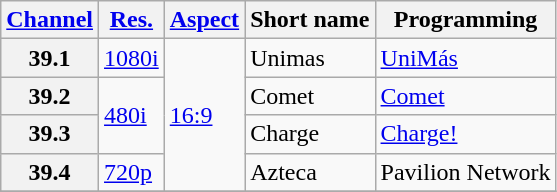<table class="wikitable">
<tr>
<th><a href='#'>Channel</a></th>
<th><a href='#'>Res.</a></th>
<th><a href='#'>Aspect</a></th>
<th>Short name</th>
<th>Programming</th>
</tr>
<tr>
<th scope = "row">39.1</th>
<td><a href='#'>1080i</a></td>
<td rowspan="4"><a href='#'>16:9</a></td>
<td>Unimas</td>
<td><a href='#'>UniMás</a></td>
</tr>
<tr>
<th scope = "row">39.2</th>
<td rowspan="2"><a href='#'>480i</a></td>
<td>Comet</td>
<td><a href='#'>Comet</a></td>
</tr>
<tr>
<th scope = "row">39.3</th>
<td>Charge</td>
<td><a href='#'>Charge!</a></td>
</tr>
<tr>
<th scope = "row">39.4</th>
<td><a href='#'>720p</a></td>
<td>Azteca</td>
<td>Pavilion Network</td>
</tr>
<tr>
</tr>
</table>
